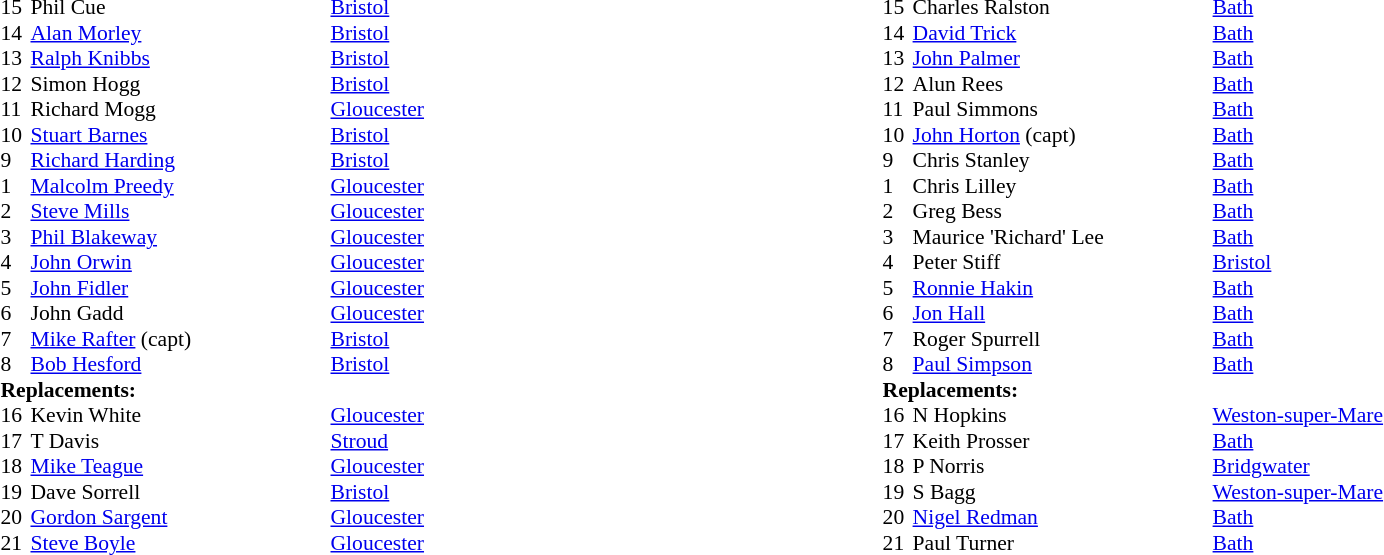<table width="80%">
<tr>
<td valign="top" width="50%"><br><table style="font-size: 90%" cellspacing="0" cellpadding="0">
<tr>
<th width="20"></th>
<th width="200"></th>
</tr>
<tr>
<td>15</td>
<td>Phil Cue</td>
<td><a href='#'>Bristol</a></td>
</tr>
<tr>
<td>14</td>
<td><a href='#'>Alan Morley</a></td>
<td><a href='#'>Bristol</a></td>
</tr>
<tr>
<td>13</td>
<td><a href='#'>Ralph Knibbs</a></td>
<td><a href='#'>Bristol</a></td>
</tr>
<tr>
<td>12</td>
<td>Simon Hogg</td>
<td><a href='#'>Bristol</a></td>
</tr>
<tr>
<td>11</td>
<td>Richard Mogg</td>
<td><a href='#'>Gloucester</a></td>
</tr>
<tr>
<td>10</td>
<td><a href='#'>Stuart Barnes</a></td>
<td><a href='#'>Bristol</a></td>
</tr>
<tr>
<td>9</td>
<td><a href='#'>Richard Harding</a></td>
<td><a href='#'>Bristol</a></td>
</tr>
<tr>
<td>1</td>
<td><a href='#'>Malcolm Preedy</a></td>
<td><a href='#'>Gloucester</a></td>
</tr>
<tr>
<td>2</td>
<td><a href='#'>Steve Mills</a></td>
<td><a href='#'>Gloucester</a></td>
</tr>
<tr>
<td>3</td>
<td><a href='#'>Phil Blakeway</a></td>
<td><a href='#'>Gloucester</a></td>
</tr>
<tr>
<td>4</td>
<td><a href='#'>John Orwin</a></td>
<td><a href='#'>Gloucester</a></td>
</tr>
<tr>
<td>5</td>
<td><a href='#'>John Fidler</a></td>
<td><a href='#'>Gloucester</a></td>
</tr>
<tr>
<td>6</td>
<td>John Gadd</td>
<td><a href='#'>Gloucester</a></td>
</tr>
<tr>
<td>7</td>
<td><a href='#'>Mike Rafter</a> (capt)</td>
<td><a href='#'>Bristol</a></td>
</tr>
<tr>
<td>8</td>
<td><a href='#'>Bob Hesford</a></td>
<td><a href='#'>Bristol</a></td>
</tr>
<tr>
<td colspan=3><strong>Replacements:</strong></td>
</tr>
<tr>
<td>16</td>
<td>Kevin White</td>
<td><a href='#'>Gloucester</a></td>
</tr>
<tr>
<td>17</td>
<td>T Davis</td>
<td><a href='#'>Stroud</a></td>
</tr>
<tr>
<td>18</td>
<td><a href='#'>Mike Teague</a></td>
<td><a href='#'>Gloucester</a></td>
</tr>
<tr>
<td>19</td>
<td>Dave Sorrell</td>
<td><a href='#'>Bristol</a></td>
</tr>
<tr>
<td>20</td>
<td><a href='#'>Gordon Sargent</a></td>
<td><a href='#'>Gloucester</a></td>
</tr>
<tr>
<td>21</td>
<td><a href='#'>Steve Boyle</a></td>
<td><a href='#'>Gloucester</a></td>
</tr>
<tr>
</tr>
</table>
</td>
<td valign="top" width="50%"><br><table style="font-size: 90%" cellspacing="0" cellpadding="0" align="center">
<tr>
<th width="20"></th>
<th width="200"></th>
</tr>
<tr>
<td>15</td>
<td>Charles Ralston</td>
<td><a href='#'>Bath</a></td>
</tr>
<tr>
<td>14</td>
<td><a href='#'>David Trick</a></td>
<td><a href='#'>Bath</a></td>
</tr>
<tr>
<td>13</td>
<td><a href='#'>John Palmer</a></td>
<td><a href='#'>Bath</a></td>
</tr>
<tr>
<td>12</td>
<td>Alun Rees</td>
<td><a href='#'>Bath</a></td>
</tr>
<tr>
<td>11</td>
<td>Paul Simmons</td>
<td><a href='#'>Bath</a></td>
</tr>
<tr>
<td>10</td>
<td><a href='#'>John Horton</a> (capt)</td>
<td><a href='#'>Bath</a></td>
</tr>
<tr>
<td>9</td>
<td>Chris Stanley</td>
<td><a href='#'>Bath</a></td>
</tr>
<tr>
<td>1</td>
<td>Chris Lilley</td>
<td><a href='#'>Bath</a></td>
</tr>
<tr>
<td>2</td>
<td>Greg Bess</td>
<td><a href='#'>Bath</a></td>
</tr>
<tr>
<td>3</td>
<td>Maurice 'Richard' Lee</td>
<td><a href='#'>Bath</a></td>
</tr>
<tr>
<td>4</td>
<td>Peter Stiff</td>
<td><a href='#'>Bristol</a></td>
</tr>
<tr>
<td>5</td>
<td><a href='#'>Ronnie Hakin</a></td>
<td><a href='#'>Bath</a></td>
</tr>
<tr>
<td>6</td>
<td><a href='#'>Jon Hall</a></td>
<td><a href='#'>Bath</a></td>
</tr>
<tr>
<td>7</td>
<td>Roger Spurrell</td>
<td><a href='#'>Bath</a></td>
</tr>
<tr>
<td>8</td>
<td><a href='#'>Paul Simpson</a></td>
<td><a href='#'>Bath</a></td>
</tr>
<tr>
<td colspan=3><strong>Replacements:</strong></td>
</tr>
<tr>
<td>16</td>
<td>N Hopkins</td>
<td><a href='#'>Weston-super-Mare</a></td>
</tr>
<tr>
<td>17</td>
<td>Keith Prosser</td>
<td><a href='#'>Bath</a></td>
</tr>
<tr>
<td>18</td>
<td>P Norris</td>
<td><a href='#'>Bridgwater</a></td>
</tr>
<tr>
<td>19</td>
<td>S Bagg</td>
<td><a href='#'>Weston-super-Mare</a></td>
</tr>
<tr>
<td>20</td>
<td><a href='#'>Nigel Redman</a></td>
<td><a href='#'>Bath</a></td>
</tr>
<tr>
<td>21</td>
<td>Paul Turner</td>
<td><a href='#'>Bath</a></td>
</tr>
</table>
</td>
</tr>
</table>
